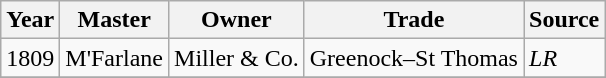<table class=" wikitable">
<tr>
<th>Year</th>
<th>Master</th>
<th>Owner</th>
<th>Trade</th>
<th>Source</th>
</tr>
<tr>
<td>1809</td>
<td>M'Farlane</td>
<td>Miller & Co.</td>
<td>Greenock–St Thomas</td>
<td><em>LR</em></td>
</tr>
<tr>
</tr>
</table>
